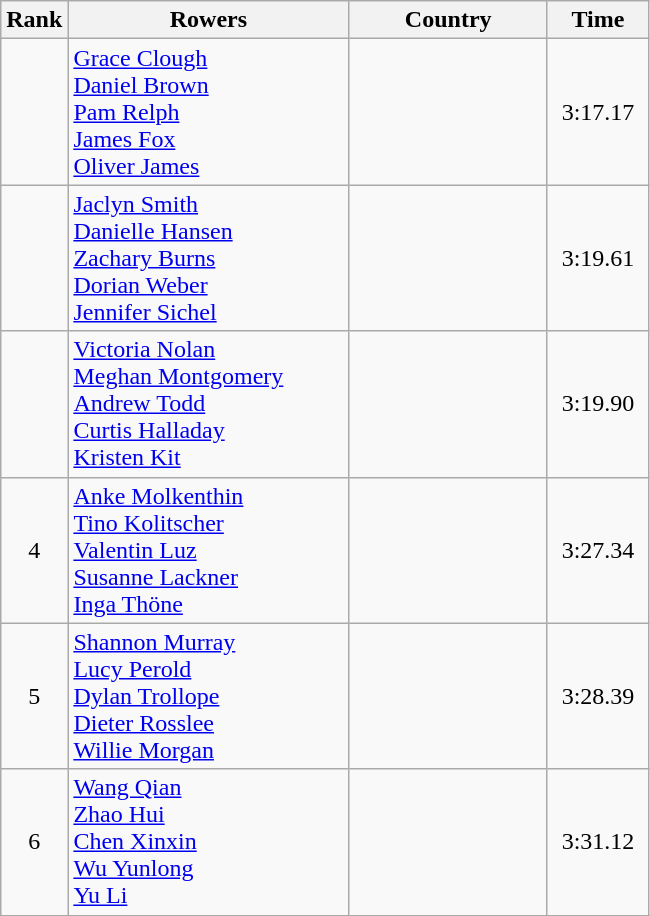<table class="wikitable" style="text-align:center">
<tr>
<th>Rank</th>
<th width=180>Rowers</th>
<th width=125>Country</th>
<th width=60>Time</th>
</tr>
<tr>
<td></td>
<td style="text-align:left"><a href='#'>Grace Clough</a><br><a href='#'>Daniel Brown</a><br><a href='#'>Pam Relph</a><br><a href='#'>James Fox</a><br><a href='#'>Oliver James</a></td>
<td style="text-align:left"></td>
<td>3:17.17</td>
</tr>
<tr>
<td></td>
<td style="text-align:left"><a href='#'>Jaclyn Smith</a><br><a href='#'>Danielle Hansen</a><br><a href='#'>Zachary Burns</a><br><a href='#'>Dorian Weber</a><br><a href='#'>Jennifer Sichel</a></td>
<td style="text-align:left"></td>
<td>3:19.61</td>
</tr>
<tr>
<td></td>
<td style="text-align:left"><a href='#'>Victoria Nolan</a><br><a href='#'>Meghan Montgomery</a><br><a href='#'>Andrew Todd</a><br><a href='#'>Curtis Halladay</a><br><a href='#'>Kristen Kit</a></td>
<td style="text-align:left"></td>
<td>3:19.90</td>
</tr>
<tr>
<td>4</td>
<td style="text-align:left"><a href='#'>Anke Molkenthin</a><br><a href='#'>Tino Kolitscher</a><br><a href='#'>Valentin Luz</a><br><a href='#'>Susanne Lackner</a><br><a href='#'>Inga Thöne</a></td>
<td style="text-align:left"></td>
<td>3:27.34</td>
</tr>
<tr>
<td>5</td>
<td style="text-align:left"><a href='#'>Shannon Murray</a><br><a href='#'>Lucy Perold</a><br><a href='#'>Dylan Trollope</a><br><a href='#'>Dieter Rosslee</a><br><a href='#'>Willie Morgan</a></td>
<td style="text-align:left"></td>
<td>3:28.39</td>
</tr>
<tr>
<td>6</td>
<td style="text-align:left"><a href='#'>Wang Qian</a><br><a href='#'>Zhao Hui</a><br><a href='#'>Chen Xinxin</a><br><a href='#'>Wu Yunlong</a><br><a href='#'>Yu Li</a></td>
<td style="text-align:left"></td>
<td>3:31.12</td>
</tr>
</table>
